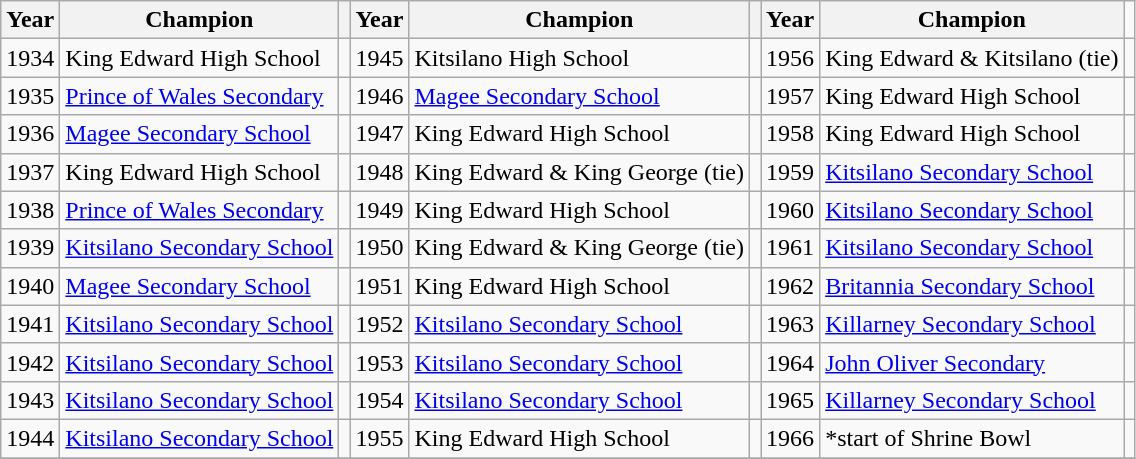<table class="wikitable" border="1">
<tr>
<th>Year</th>
<th>Champion</th>
<th></th>
<th>Year</th>
<th>Champion</th>
<th></th>
<th>Year</th>
<th>Champion</th>
</tr>
<tr>
<td>1934</td>
<td>King Edward High School</td>
<td></td>
<td>1945</td>
<td>Kitsilano High School</td>
<td></td>
<td>1956</td>
<td>King Edward & Kitsilano (tie)</td>
<td></td>
</tr>
<tr>
<td>1935</td>
<td><a href='#'>Prince of Wales Secondary</a></td>
<td></td>
<td>1946</td>
<td><a href='#'>Magee Secondary School</a></td>
<td></td>
<td>1957</td>
<td>King Edward High School</td>
<td></td>
</tr>
<tr>
<td>1936</td>
<td><a href='#'>Magee Secondary School</a></td>
<td></td>
<td>1947</td>
<td>King Edward High School</td>
<td></td>
<td>1958</td>
<td>King Edward High School</td>
<td></td>
</tr>
<tr>
<td>1937</td>
<td>King Edward High School</td>
<td></td>
<td>1948</td>
<td>King Edward & King George (tie)</td>
<td></td>
<td>1959</td>
<td><a href='#'>Kitsilano Secondary School</a></td>
<td></td>
</tr>
<tr>
<td>1938</td>
<td><a href='#'>Prince of Wales Secondary</a></td>
<td></td>
<td>1949</td>
<td>King Edward High School</td>
<td></td>
<td>1960</td>
<td><a href='#'>Kitsilano Secondary School</a></td>
<td></td>
</tr>
<tr>
<td>1939</td>
<td><a href='#'>Kitsilano Secondary School</a></td>
<td></td>
<td>1950</td>
<td>King Edward & King George (tie)</td>
<td></td>
<td>1961</td>
<td><a href='#'>Kitsilano Secondary School</a></td>
<td></td>
</tr>
<tr>
<td>1940</td>
<td><a href='#'>Magee Secondary School</a></td>
<td></td>
<td>1951</td>
<td>King Edward High School</td>
<td></td>
<td>1962</td>
<td><a href='#'>Britannia Secondary School</a></td>
<td></td>
</tr>
<tr>
<td>1941</td>
<td><a href='#'>Kitsilano Secondary School</a></td>
<td></td>
<td>1952</td>
<td><a href='#'>Kitsilano Secondary School</a></td>
<td></td>
<td>1963</td>
<td><a href='#'>Killarney Secondary School</a></td>
<td></td>
</tr>
<tr>
<td>1942</td>
<td><a href='#'>Kitsilano Secondary School</a></td>
<td></td>
<td>1953</td>
<td><a href='#'>Kitsilano Secondary School</a></td>
<td></td>
<td>1964</td>
<td><a href='#'>John Oliver Secondary</a></td>
<td></td>
</tr>
<tr>
<td>1943</td>
<td><a href='#'>Kitsilano Secondary School</a></td>
<td></td>
<td>1954</td>
<td><a href='#'>Kitsilano Secondary School</a></td>
<td></td>
<td>1965</td>
<td><a href='#'>Killarney Secondary School</a></td>
<td></td>
</tr>
<tr>
<td>1944</td>
<td><a href='#'>Kitsilano Secondary School</a></td>
<td></td>
<td>1955</td>
<td>King Edward High School</td>
<td></td>
<td>1966</td>
<td>*start of Shrine Bowl</td>
<td></td>
</tr>
<tr>
</tr>
</table>
